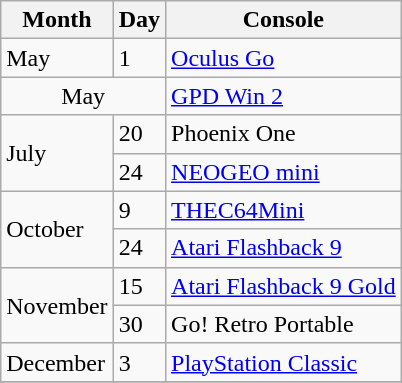<table class="wikitable">
<tr>
<th>Month</th>
<th>Day</th>
<th>Console</th>
</tr>
<tr>
<td rowspan="1">May</td>
<td>1</td>
<td><a href='#'>Oculus Go</a></td>
</tr>
<tr>
<td colspan="2" rowspan="1" align="center">May</td>
<td><a href='#'>GPD Win 2</a></td>
</tr>
<tr>
<td rowspan="2">July</td>
<td>20</td>
<td>Phoenix One</td>
</tr>
<tr>
<td>24</td>
<td><a href='#'>NEOGEO mini</a></td>
</tr>
<tr>
<td rowspan="2">October</td>
<td>9</td>
<td><a href='#'>THEC64Mini</a></td>
</tr>
<tr>
<td>24</td>
<td><a href='#'>Atari Flashback 9</a></td>
</tr>
<tr>
<td rowspan="2">November</td>
<td>15</td>
<td><a href='#'>Atari Flashback 9 Gold</a></td>
</tr>
<tr>
<td>30</td>
<td>Go! Retro Portable</td>
</tr>
<tr>
<td rowspan="1">December</td>
<td>3</td>
<td><a href='#'>PlayStation Classic</a></td>
</tr>
<tr>
</tr>
</table>
